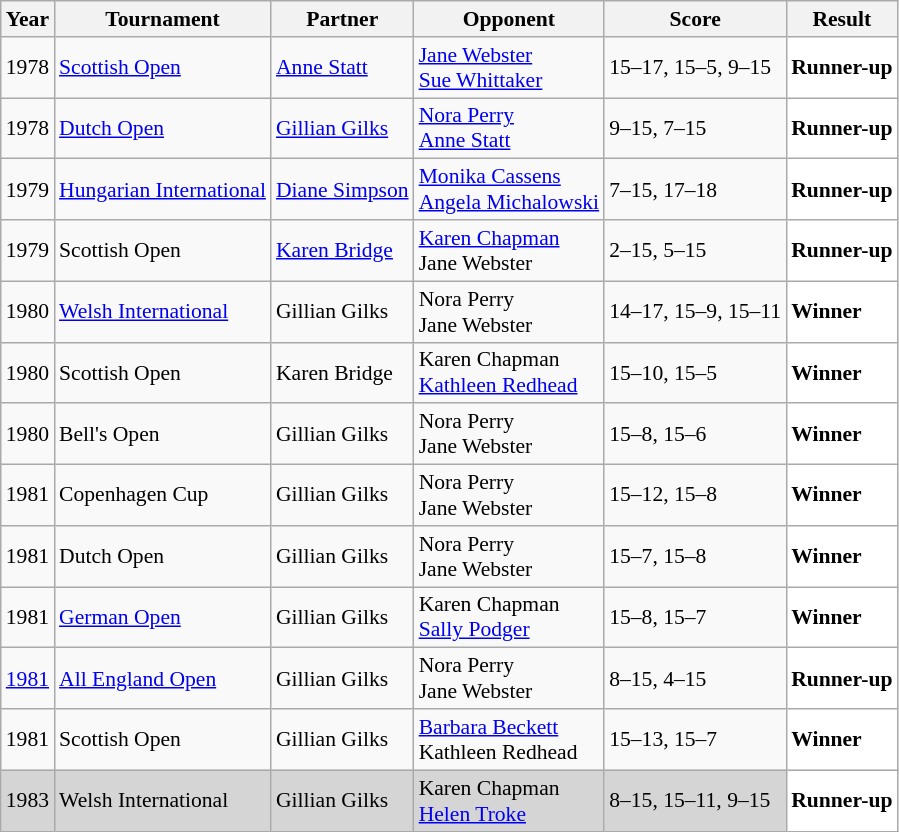<table class="sortable wikitable" style="font-size: 90%;">
<tr>
<th>Year</th>
<th>Tournament</th>
<th>Partner</th>
<th>Opponent</th>
<th>Score</th>
<th>Result</th>
</tr>
<tr>
<td align="center">1978</td>
<td align="left"><a href='#'>Scottish Open</a></td>
<td align="left"> <a href='#'>Anne Statt</a></td>
<td align="left"> <a href='#'>Jane Webster</a><br> <a href='#'>Sue Whittaker</a></td>
<td align="left">15–17, 15–5, 9–15</td>
<td style="text-align:left; background: white"> <strong>Runner-up</strong></td>
</tr>
<tr>
<td align="center">1978</td>
<td align="left"><a href='#'>Dutch Open</a></td>
<td align="left"> <a href='#'>Gillian Gilks</a></td>
<td align="left"> <a href='#'>Nora Perry</a><br> <a href='#'>Anne Statt</a></td>
<td align="left">9–15, 7–15</td>
<td style="text-align:left; background: white"> <strong>Runner-up</strong></td>
</tr>
<tr>
<td align="center">1979</td>
<td align="left"><a href='#'>Hungarian International</a></td>
<td align="left"> <a href='#'>Diane Simpson</a></td>
<td align="left"> <a href='#'>Monika Cassens</a><br> <a href='#'>Angela Michalowski</a></td>
<td align="left">7–15, 17–18</td>
<td style="text-align:left; background: white"> <strong>Runner-up</strong></td>
</tr>
<tr>
<td align="center">1979</td>
<td align="left">Scottish Open</td>
<td align="left"> <a href='#'>Karen Bridge</a></td>
<td align="left"> <a href='#'>Karen Chapman</a><br> Jane Webster</td>
<td align="left">2–15, 5–15</td>
<td style="text-align:left; background: white"> <strong>Runner-up</strong></td>
</tr>
<tr>
<td align="center">1980</td>
<td align="left"><a href='#'>Welsh International</a></td>
<td align="left"> Gillian Gilks</td>
<td align="left"> Nora Perry<br> Jane Webster</td>
<td align="left">14–17, 15–9, 15–11</td>
<td style="text-align:left; background: white"> <strong>Winner</strong></td>
</tr>
<tr>
<td align="center">1980</td>
<td align="left">Scottish Open</td>
<td align="left"> Karen Bridge</td>
<td align="left"> Karen Chapman<br> <a href='#'>Kathleen Redhead</a></td>
<td align="left">15–10, 15–5</td>
<td style="text-align:left; background: white"> <strong>Winner</strong></td>
</tr>
<tr>
<td align="center">1980</td>
<td align="left">Bell's Open</td>
<td align="left"> Gillian Gilks</td>
<td align="left"> Nora Perry<br> Jane Webster</td>
<td align="left">15–8, 15–6</td>
<td style="text-align:left; background: white"> <strong>Winner</strong></td>
</tr>
<tr>
<td align="center">1981</td>
<td align="left">Copenhagen Cup</td>
<td align="left"> Gillian Gilks</td>
<td align="left"> Nora Perry<br> Jane Webster</td>
<td align="left">15–12, 15–8</td>
<td style="text-align:left; background: white"> <strong>Winner</strong></td>
</tr>
<tr>
<td align="center">1981</td>
<td align="left">Dutch Open</td>
<td align="left"> Gillian Gilks</td>
<td align="left"> Nora Perry<br> Jane Webster</td>
<td align="left">15–7, 15–8</td>
<td style="text-align:left; background: white"> <strong>Winner</strong></td>
</tr>
<tr>
<td align="center">1981</td>
<td align="left"><a href='#'>German Open</a></td>
<td align="left"> Gillian Gilks</td>
<td align="left"> Karen Chapman<br> <a href='#'>Sally Podger</a></td>
<td align="left">15–8, 15–7</td>
<td style="text-align:left; background: white"> <strong>Winner</strong></td>
</tr>
<tr>
<td align="center"><a href='#'>1981</a></td>
<td align="left"><a href='#'>All England Open</a></td>
<td align="left"> Gillian Gilks</td>
<td align="left"> Nora Perry<br> Jane Webster</td>
<td align="left">8–15, 4–15</td>
<td style="text-align:left; background: white"> <strong>Runner-up</strong></td>
</tr>
<tr>
<td align="center">1981</td>
<td align="left">Scottish Open</td>
<td align="left"> Gillian Gilks</td>
<td align="left"> <a href='#'>Barbara Beckett</a><br> Kathleen Redhead</td>
<td align="left">15–13, 15–7</td>
<td style="text-align:left; background: white"> <strong>Winner</strong></td>
</tr>
<tr style="background:#D5D5D5">
<td align="center">1983</td>
<td align="left">Welsh International</td>
<td align="left"> Gillian Gilks</td>
<td align="left"> Karen Chapman<br> <a href='#'>Helen Troke</a></td>
<td align="left">8–15, 15–11, 9–15</td>
<td style="text-align:left; background: white"> <strong>Runner-up</strong></td>
</tr>
</table>
